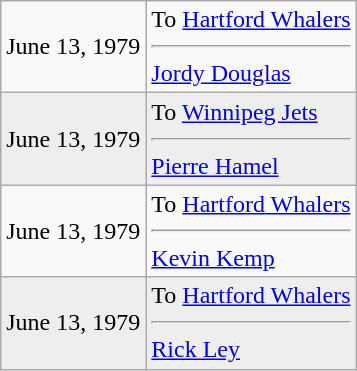<table class="wikitable">
<tr>
<td>June 13, 1979</td>
<td valign="top">To <a href='#'>Hartford Whalers</a><hr><a href='#'>Jordy Douglas</a></td>
</tr>
<tr style="background:#eee;">
<td>June 13, 1979</td>
<td valign="top">To <a href='#'>Winnipeg Jets</a><hr><a href='#'>Pierre Hamel</a></td>
</tr>
<tr>
<td>June 13, 1979</td>
<td valign="top">To <a href='#'>Hartford Whalers</a><hr><a href='#'>Kevin Kemp</a></td>
</tr>
<tr style="background:#eee;">
<td>June 13, 1979</td>
<td valign="top">To <a href='#'>Hartford Whalers</a><hr><a href='#'>Rick Ley</a></td>
</tr>
</table>
